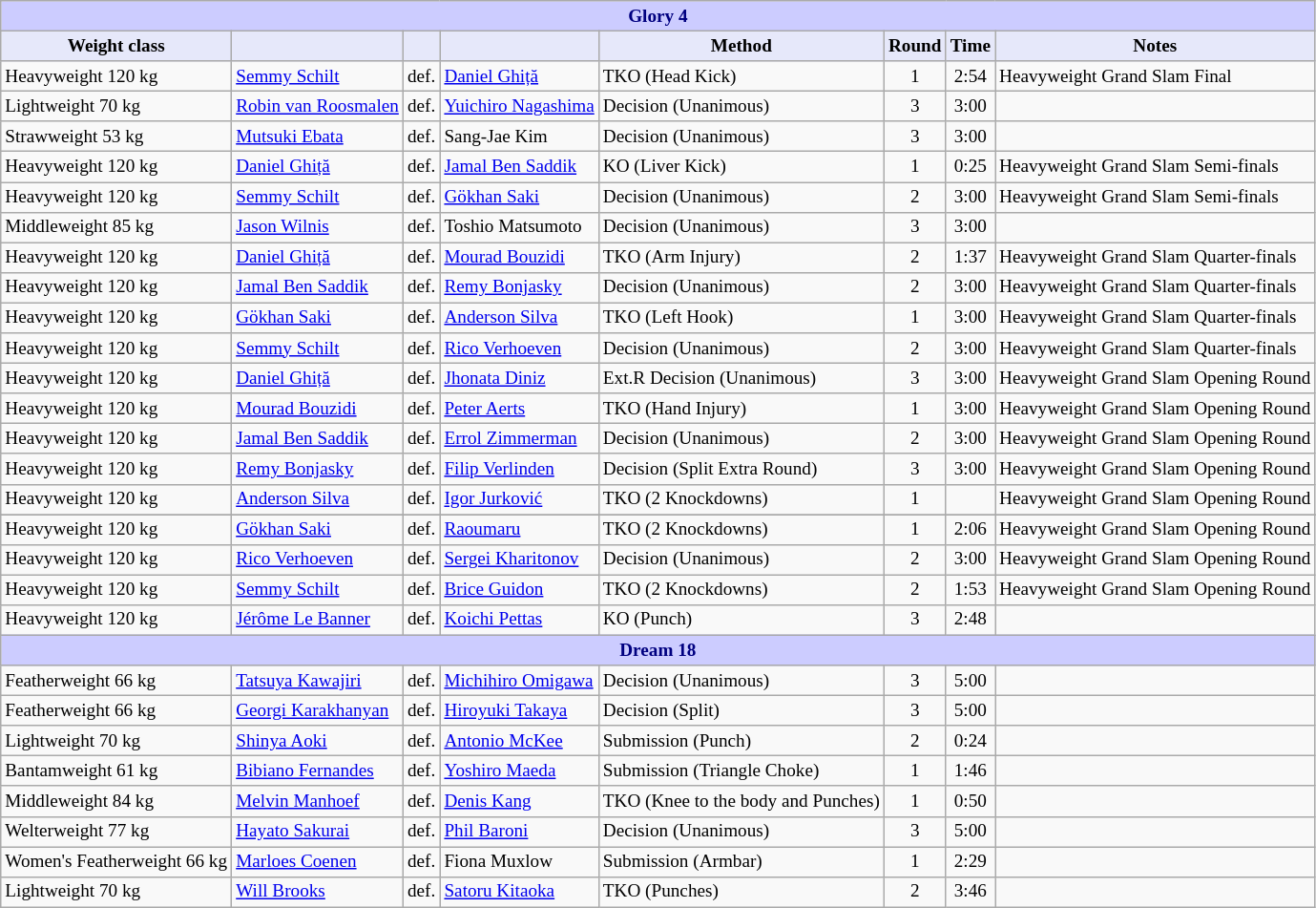<table class="wikitable" style="font-size: 80%;">
<tr>
<th colspan="8" style="background-color: #ccf; color: #000080; text-align: center;"><strong>Glory 4</strong></th>
</tr>
<tr>
<th colspan="1" style="background-color: #E6E8FA; color: #000000; text-align: center;">Weight class</th>
<th colspan="1" style="background-color: #E6E8FA; color: #000000; text-align: center;"></th>
<th colspan="1" style="background-color: #E6E8FA; color: #000000; text-align: center;"></th>
<th colspan="1" style="background-color: #E6E8FA; color: #000000; text-align: center;"></th>
<th colspan="1" style="background-color: #E6E8FA; color: #000000; text-align: center;">Method</th>
<th colspan="1" style="background-color: #E6E8FA; color: #000000; text-align: center;">Round</th>
<th colspan="1" style="background-color: #E6E8FA; color: #000000; text-align: center;">Time</th>
<th colspan="1" style="background-color: #E6E8FA; color: #000000; text-align: center;">Notes</th>
</tr>
<tr>
<td>Heavyweight 120 kg</td>
<td> <a href='#'>Semmy Schilt</a></td>
<td align=center>def.</td>
<td> <a href='#'>Daniel Ghiță</a></td>
<td>TKO (Head Kick)</td>
<td align=center>1</td>
<td align=center>2:54</td>
<td>Heavyweight Grand Slam Final</td>
</tr>
<tr>
<td>Lightweight 70 kg</td>
<td> <a href='#'>Robin van Roosmalen</a></td>
<td align=center>def.</td>
<td> <a href='#'>Yuichiro Nagashima</a></td>
<td>Decision (Unanimous)</td>
<td align=center>3</td>
<td align=center>3:00</td>
<td></td>
</tr>
<tr>
<td>Strawweight 53 kg</td>
<td> <a href='#'>Mutsuki Ebata</a></td>
<td align=center>def.</td>
<td> Sang-Jae Kim</td>
<td>Decision (Unanimous)</td>
<td align=center>3</td>
<td align=center>3:00</td>
<td></td>
</tr>
<tr>
<td>Heavyweight 120 kg</td>
<td> <a href='#'>Daniel Ghiță</a></td>
<td align=center>def.</td>
<td> <a href='#'>Jamal Ben Saddik</a></td>
<td>KO (Liver Kick)</td>
<td align=center>1</td>
<td align=center>0:25</td>
<td>Heavyweight Grand Slam Semi-finals</td>
</tr>
<tr>
<td>Heavyweight 120 kg</td>
<td> <a href='#'>Semmy Schilt</a></td>
<td align=center>def.</td>
<td> <a href='#'>Gökhan Saki</a></td>
<td>Decision (Unanimous)</td>
<td align=center>2</td>
<td align=center>3:00</td>
<td>Heavyweight Grand Slam Semi-finals</td>
</tr>
<tr>
<td>Middleweight 85 kg</td>
<td> <a href='#'>Jason Wilnis</a></td>
<td align=center>def.</td>
<td> Toshio Matsumoto</td>
<td>Decision (Unanimous)</td>
<td align=center>3</td>
<td align=center>3:00</td>
<td></td>
</tr>
<tr>
<td>Heavyweight 120 kg</td>
<td> <a href='#'>Daniel Ghiță</a></td>
<td align=center>def.</td>
<td> <a href='#'>Mourad Bouzidi</a></td>
<td>TKO (Arm Injury)</td>
<td align=center>2</td>
<td align=center>1:37</td>
<td>Heavyweight Grand Slam Quarter-finals</td>
</tr>
<tr>
<td>Heavyweight 120 kg</td>
<td> <a href='#'>Jamal Ben Saddik</a></td>
<td align=center>def.</td>
<td> <a href='#'>Remy Bonjasky</a></td>
<td>Decision (Unanimous)</td>
<td align=center>2</td>
<td align=center>3:00</td>
<td>Heavyweight Grand Slam Quarter-finals</td>
</tr>
<tr>
<td>Heavyweight 120 kg</td>
<td> <a href='#'>Gökhan Saki</a></td>
<td align=center>def.</td>
<td> <a href='#'>Anderson Silva</a></td>
<td>TKO (Left Hook)</td>
<td align=center>1</td>
<td align=center>3:00</td>
<td>Heavyweight Grand Slam Quarter-finals</td>
</tr>
<tr>
<td>Heavyweight 120 kg</td>
<td> <a href='#'>Semmy Schilt</a></td>
<td align=center>def.</td>
<td> <a href='#'>Rico Verhoeven</a></td>
<td>Decision (Unanimous)</td>
<td align=center>2</td>
<td align=center>3:00</td>
<td>Heavyweight Grand Slam Quarter-finals</td>
</tr>
<tr>
<td>Heavyweight 120 kg</td>
<td> <a href='#'>Daniel Ghiță</a></td>
<td align=center>def.</td>
<td> <a href='#'>Jhonata Diniz</a></td>
<td>Ext.R Decision (Unanimous)</td>
<td align=center>3</td>
<td align=center>3:00</td>
<td>Heavyweight Grand Slam Opening Round</td>
</tr>
<tr>
<td>Heavyweight 120 kg</td>
<td> <a href='#'>Mourad Bouzidi</a></td>
<td align=center>def.</td>
<td> <a href='#'>Peter Aerts</a></td>
<td>TKO (Hand Injury)</td>
<td align=center>1</td>
<td align=center>3:00</td>
<td>Heavyweight Grand Slam Opening Round</td>
</tr>
<tr>
<td>Heavyweight 120 kg</td>
<td> <a href='#'>Jamal Ben Saddik</a></td>
<td align=center>def.</td>
<td> <a href='#'>Errol Zimmerman</a></td>
<td>Decision (Unanimous)</td>
<td align=center>2</td>
<td align=center>3:00</td>
<td>Heavyweight Grand Slam Opening Round</td>
</tr>
<tr>
<td>Heavyweight 120 kg</td>
<td> <a href='#'>Remy Bonjasky</a></td>
<td align=center>def.</td>
<td> <a href='#'>Filip Verlinden</a></td>
<td>Decision (Split Extra Round)</td>
<td align=center>3</td>
<td align=center>3:00</td>
<td>Heavyweight Grand Slam Opening Round</td>
</tr>
<tr>
<td>Heavyweight 120 kg</td>
<td> <a href='#'>Anderson Silva</a></td>
<td align=center>def.</td>
<td> <a href='#'>Igor Jurković</a></td>
<td>TKO (2 Knockdowns)</td>
<td align=center>1</td>
<td align=center></td>
<td>Heavyweight Grand Slam Opening Round</td>
</tr>
<tr>
</tr>
<tr>
<td>Heavyweight 120 kg</td>
<td> <a href='#'>Gökhan Saki</a></td>
<td align=center>def.</td>
<td> <a href='#'>Raoumaru</a></td>
<td>TKO (2 Knockdowns)</td>
<td align=center>1</td>
<td align=center>2:06</td>
<td>Heavyweight Grand Slam Opening Round</td>
</tr>
<tr>
<td>Heavyweight 120 kg</td>
<td> <a href='#'>Rico Verhoeven</a></td>
<td align=center>def.</td>
<td> <a href='#'>Sergei Kharitonov</a></td>
<td>Decision (Unanimous)</td>
<td align=center>2</td>
<td align=center>3:00</td>
<td>Heavyweight Grand Slam Opening Round</td>
</tr>
<tr>
<td>Heavyweight 120 kg</td>
<td> <a href='#'>Semmy Schilt</a></td>
<td align=center>def.</td>
<td> <a href='#'>Brice Guidon</a></td>
<td>TKO (2 Knockdowns)</td>
<td align=center>2</td>
<td align=center>1:53</td>
<td>Heavyweight Grand Slam Opening Round</td>
</tr>
<tr>
<td>Heavyweight 120 kg</td>
<td> <a href='#'>Jérôme Le Banner</a></td>
<td align=center>def.</td>
<td> <a href='#'>Koichi Pettas</a></td>
<td>KO (Punch)</td>
<td align=center>3</td>
<td align=center>2:48</td>
</tr>
<tr>
<th colspan="8" style="background-color: #ccf; color: #000080; text-align: center;"><strong>Dream 18</strong></th>
</tr>
<tr>
<td>Featherweight 66 kg</td>
<td> <a href='#'>Tatsuya Kawajiri</a></td>
<td align=center>def.</td>
<td> <a href='#'>Michihiro Omigawa</a></td>
<td>Decision (Unanimous)</td>
<td align=center>3</td>
<td align=center>5:00</td>
<td></td>
</tr>
<tr>
<td>Featherweight 66 kg</td>
<td> <a href='#'>Georgi Karakhanyan</a></td>
<td align=center>def.</td>
<td> <a href='#'>Hiroyuki Takaya</a></td>
<td>Decision (Split)</td>
<td align=center>3</td>
<td align=center>5:00</td>
<td></td>
</tr>
<tr>
<td>Lightweight 70 kg</td>
<td> <a href='#'>Shinya Aoki</a></td>
<td align=center>def.</td>
<td> <a href='#'>Antonio McKee</a></td>
<td>Submission (Punch)</td>
<td align=center>2</td>
<td align=center>0:24</td>
<td></td>
</tr>
<tr>
<td>Bantamweight 61 kg</td>
<td> <a href='#'>Bibiano Fernandes</a></td>
<td align=center>def.</td>
<td> <a href='#'>Yoshiro Maeda</a></td>
<td>Submission (Triangle Choke)</td>
<td align=center>1</td>
<td align=center>1:46</td>
<td></td>
</tr>
<tr>
<td>Middleweight 84 kg</td>
<td> <a href='#'>Melvin Manhoef</a></td>
<td align=center>def.</td>
<td> <a href='#'>Denis Kang</a></td>
<td>TKO (Knee to the body and Punches)</td>
<td align=center>1</td>
<td align=center>0:50</td>
<td></td>
</tr>
<tr>
<td>Welterweight 77 kg</td>
<td> <a href='#'>Hayato Sakurai</a></td>
<td align=center>def.</td>
<td> <a href='#'>Phil Baroni</a></td>
<td>Decision (Unanimous)</td>
<td align=center>3</td>
<td align=center>5:00</td>
<td></td>
</tr>
<tr>
<td>Women's Featherweight 66 kg</td>
<td> <a href='#'>Marloes Coenen</a></td>
<td align=center>def.</td>
<td> Fiona Muxlow</td>
<td>Submission (Armbar)</td>
<td align=center>1</td>
<td align=center>2:29</td>
<td></td>
</tr>
<tr>
<td>Lightweight 70 kg</td>
<td> <a href='#'>Will Brooks</a></td>
<td align=center>def.</td>
<td> <a href='#'>Satoru Kitaoka</a></td>
<td>TKO (Punches)</td>
<td align=center>2</td>
<td align=center>3:46</td>
<td></td>
</tr>
</table>
